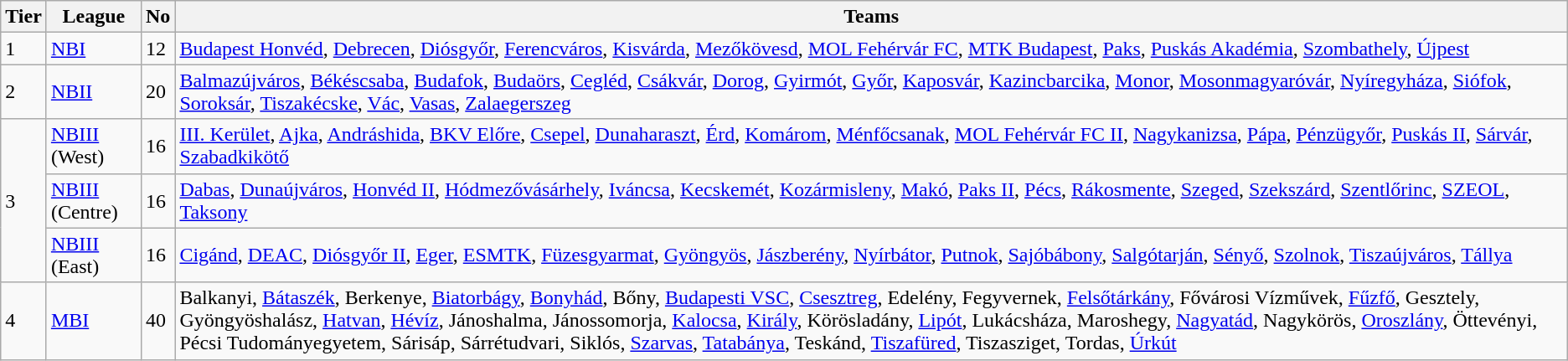<table class="wikitable sortable">
<tr>
<th>Tier</th>
<th>League</th>
<th>No</th>
<th>Teams</th>
</tr>
<tr>
<td>1</td>
<td><a href='#'>NBI</a></td>
<td>12</td>
<td><a href='#'>Budapest Honvéd</a>, <a href='#'>Debrecen</a>, <a href='#'>Diósgyőr</a>, <a href='#'>Ferencváros</a>, <a href='#'>Kisvárda</a>, <a href='#'>Mezőkövesd</a>, <a href='#'>MOL Fehérvár FC</a>, <a href='#'>MTK Budapest</a>, <a href='#'>Paks</a>, <a href='#'>Puskás Akadémia</a>, <a href='#'>Szombathely</a>, <a href='#'>Újpest</a></td>
</tr>
<tr>
<td>2</td>
<td><a href='#'>NBII</a></td>
<td>20</td>
<td><a href='#'>Balmazújváros</a>, <a href='#'>Békéscsaba</a>, <a href='#'>Budafok</a>, <a href='#'>Budaörs</a>, <a href='#'>Cegléd</a>, <a href='#'>Csákvár</a>, <a href='#'>Dorog</a>, <a href='#'>Gyirmót</a>, <a href='#'>Győr</a>, <a href='#'>Kaposvár</a>, <a href='#'>Kazincbarcika</a>, <a href='#'>Monor</a>, <a href='#'>Mosonmagyaróvár</a>, <a href='#'>Nyíregyháza</a>, <a href='#'>Siófok</a>, <a href='#'>Soroksár</a>, <a href='#'>Tiszakécske</a>, <a href='#'>Vác</a>, <a href='#'>Vasas</a>, <a href='#'>Zalaegerszeg</a></td>
</tr>
<tr>
<td rowspan=3>3</td>
<td><a href='#'>NBIII</a> (West)</td>
<td>16</td>
<td><a href='#'>III. Kerület</a>, <a href='#'>Ajka</a>, <a href='#'>Andráshida</a>, <a href='#'>BKV Előre</a>, <a href='#'>Csepel</a>, <a href='#'>Dunaharaszt</a>, <a href='#'>Érd</a>, <a href='#'>Komárom</a>, <a href='#'>Ménfőcsanak</a>, <a href='#'>MOL Fehérvár FC II</a>, <a href='#'>Nagykanizsa</a>, <a href='#'>Pápa</a>, <a href='#'>Pénzügyőr</a>, <a href='#'>Puskás II</a>, <a href='#'>Sárvár</a>, <a href='#'>Szabadkikötő</a></td>
</tr>
<tr>
<td><a href='#'>NBIII</a> (Centre)</td>
<td>16</td>
<td><a href='#'>Dabas</a>, <a href='#'>Dunaújváros</a>, <a href='#'>Honvéd II</a>, <a href='#'>Hódmezővásárhely</a>, <a href='#'>Iváncsa</a>, <a href='#'>Kecskemét</a>, <a href='#'>Kozármisleny</a>, <a href='#'>Makó</a>, <a href='#'>Paks II</a>, <a href='#'>Pécs</a>, <a href='#'>Rákosmente</a>, <a href='#'>Szeged</a>, <a href='#'>Szekszárd</a>, <a href='#'>Szentlőrinc</a>, <a href='#'>SZEOL</a>, <a href='#'>Taksony</a></td>
</tr>
<tr>
<td><a href='#'>NBIII</a> (East)</td>
<td>16</td>
<td><a href='#'>Cigánd</a>, <a href='#'>DEAC</a>, <a href='#'>Diósgyőr II</a>, <a href='#'>Eger</a>, <a href='#'>ESMTK</a>, <a href='#'>Füzesgyarmat</a>, <a href='#'>Gyöngyös</a>, <a href='#'>Jászberény</a>, <a href='#'>Nyírbátor</a>, <a href='#'>Putnok</a>, <a href='#'>Sajóbábony</a>, <a href='#'>Salgótarján</a>, <a href='#'>Sényő</a>, <a href='#'>Szolnok</a>, <a href='#'>Tiszaújváros</a>, <a href='#'>Tállya</a></td>
</tr>
<tr>
<td>4</td>
<td><a href='#'>MBI</a></td>
<td>40</td>
<td>Balkanyi, <a href='#'>Bátaszék</a>, Berkenye, <a href='#'>Biatorbágy</a>, <a href='#'>Bonyhád</a>, Bőny, <a href='#'>Budapesti VSC</a>, <a href='#'>Csesztreg</a>, Edelény, Fegyvernek, <a href='#'>Felsőtárkány</a>, Fővárosi Vízművek, <a href='#'>Fűzfő</a>, Gesztely, Gyöngyöshalász, <a href='#'>Hatvan</a>, <a href='#'>Hévíz</a>, Jánoshalma, Jánossomorja, <a href='#'>Kalocsa</a>, <a href='#'>Király</a>, Körösladány, <a href='#'>Lipót</a>, Lukácsháza, Maroshegy, <a href='#'>Nagyatád</a>, Nagykörös, <a href='#'>Oroszlány</a>, Öttevényi, Pécsi Tudományegyetem, Sárisáp, Sárrétudvari, Siklós, <a href='#'>Szarvas</a>, <a href='#'>Tatabánya</a>, Teskánd, <a href='#'>Tiszafüred</a>, Tiszasziget, Tordas, <a href='#'>Úrkút</a></td>
</tr>
</table>
